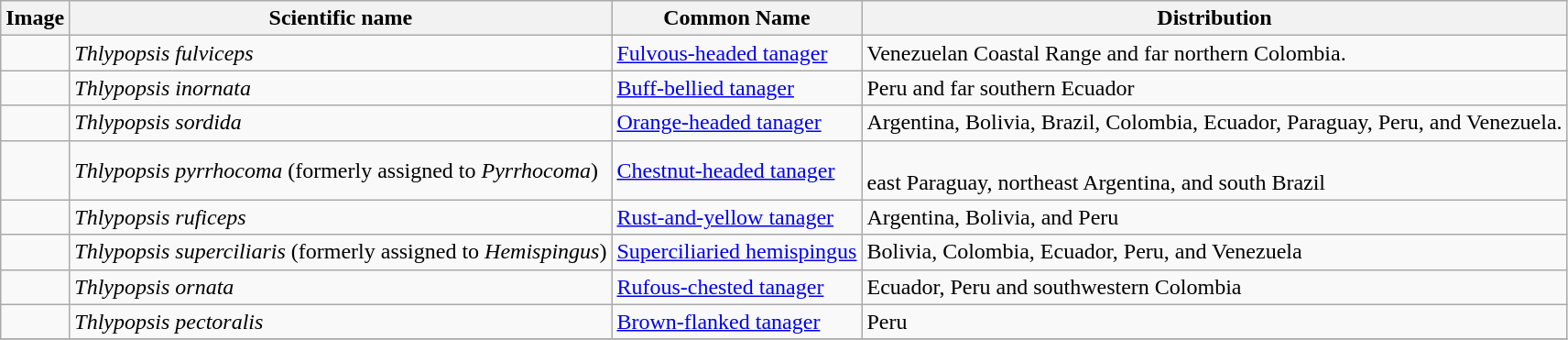<table class="wikitable">
<tr>
<th>Image</th>
<th>Scientific name</th>
<th>Common Name</th>
<th>Distribution</th>
</tr>
<tr>
<td></td>
<td><em>Thlypopsis fulviceps</em></td>
<td><a href='#'>Fulvous-headed tanager</a></td>
<td>Venezuelan Coastal Range and far northern Colombia.</td>
</tr>
<tr>
<td></td>
<td><em>Thlypopsis inornata</em></td>
<td><a href='#'>Buff-bellied tanager</a></td>
<td>Peru and far southern Ecuador</td>
</tr>
<tr>
<td></td>
<td><em>Thlypopsis sordida</em></td>
<td><a href='#'>Orange-headed tanager</a></td>
<td>Argentina, Bolivia, Brazil, Colombia, Ecuador, Paraguay, Peru, and Venezuela.</td>
</tr>
<tr>
<td></td>
<td><em>Thlypopsis pyrrhocoma</em> (formerly assigned to <em>Pyrrhocoma</em>)</td>
<td><a href='#'>Chestnut-headed tanager</a></td>
<td><br>east Paraguay, northeast Argentina, and south Brazil</td>
</tr>
<tr>
<td></td>
<td><em>Thlypopsis ruficeps</em></td>
<td><a href='#'>Rust-and-yellow tanager</a></td>
<td>Argentina, Bolivia, and Peru</td>
</tr>
<tr>
<td></td>
<td><em>Thlypopsis superciliaris</em> (formerly assigned to <em>Hemispingus</em>)</td>
<td><a href='#'>Superciliaried hemispingus</a></td>
<td>Bolivia, Colombia, Ecuador, Peru, and Venezuela</td>
</tr>
<tr>
<td></td>
<td><em>Thlypopsis ornata</em></td>
<td><a href='#'>Rufous-chested tanager</a></td>
<td>Ecuador, Peru and southwestern Colombia</td>
</tr>
<tr>
<td></td>
<td><em>Thlypopsis pectoralis</em></td>
<td><a href='#'>Brown-flanked tanager</a></td>
<td>Peru</td>
</tr>
<tr>
</tr>
</table>
